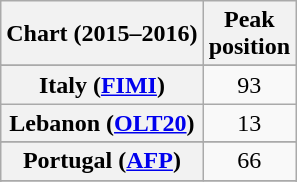<table class="wikitable sortable plainrowheaders" style="text-align:center">
<tr>
<th>Chart (2015–2016)</th>
<th>Peak<br>position</th>
</tr>
<tr>
</tr>
<tr>
</tr>
<tr>
</tr>
<tr>
</tr>
<tr>
</tr>
<tr>
</tr>
<tr>
</tr>
<tr>
</tr>
<tr>
</tr>
<tr>
</tr>
<tr>
</tr>
<tr>
<th scope="row">Italy (<a href='#'>FIMI</a>)</th>
<td>93</td>
</tr>
<tr>
<th scope="row">Lebanon (<a href='#'>OLT20</a>)</th>
<td>13</td>
</tr>
<tr>
</tr>
<tr>
</tr>
<tr>
</tr>
<tr>
<th scope="row">Portugal (<a href='#'>AFP</a>)</th>
<td>66</td>
</tr>
<tr>
</tr>
<tr>
</tr>
<tr>
</tr>
<tr>
</tr>
<tr>
</tr>
<tr>
</tr>
<tr>
</tr>
<tr>
</tr>
<tr>
</tr>
<tr>
</tr>
</table>
